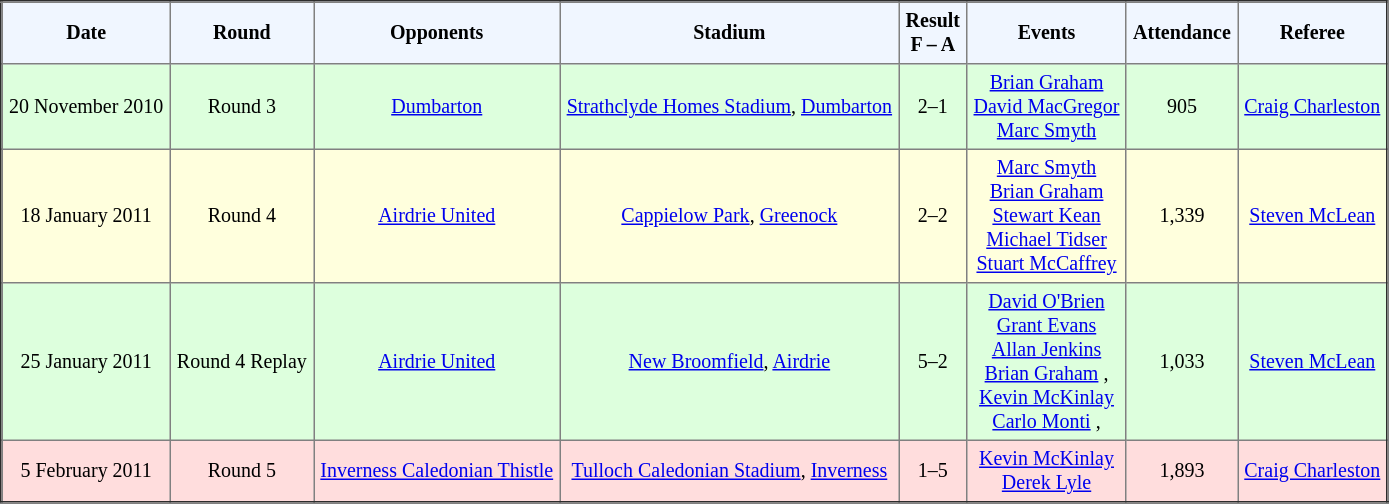<table border="2" cellpadding="4" style="border-collapse:collapse; text-align:center; font-size:smaller;">
<tr style="background:#f0f6ff;">
<th><strong>Date</strong></th>
<th><strong>Round</strong></th>
<th><strong>Opponents</strong></th>
<th><strong>Stadium</strong></th>
<th><strong>Result <br> F – A</strong></th>
<th><strong>Events</strong></th>
<th><strong>Attendance</strong></th>
<th><strong>Referee</strong></th>
</tr>
<tr bgcolor="ddffdd">
<td>20 November 2010</td>
<td>Round 3</td>
<td><a href='#'>Dumbarton</a></td>
<td><a href='#'>Strathclyde Homes Stadium</a>, <a href='#'>Dumbarton</a></td>
<td>2–1</td>
<td><a href='#'>Brian Graham</a>  <br> <a href='#'>David MacGregor</a>   <br> <a href='#'>Marc Smyth</a> </td>
<td>905</td>
<td><a href='#'>Craig Charleston</a></td>
</tr>
<tr bgcolor="ffffdd">
<td>18 January 2011</td>
<td>Round 4</td>
<td><a href='#'>Airdrie United</a></td>
<td><a href='#'>Cappielow Park</a>, <a href='#'>Greenock</a></td>
<td>2–2</td>
<td><a href='#'>Marc Smyth</a>   <br> <a href='#'>Brian Graham</a>  <br> <a href='#'>Stewart Kean</a>  <br> <a href='#'>Michael Tidser</a>  <br> <a href='#'>Stuart McCaffrey</a> </td>
<td>1,339</td>
<td><a href='#'>Steven McLean</a></td>
</tr>
<tr bgcolor="ddffdd">
<td>25 January 2011</td>
<td>Round 4 Replay</td>
<td><a href='#'>Airdrie United</a></td>
<td><a href='#'>New Broomfield</a>, <a href='#'>Airdrie</a></td>
<td>5–2</td>
<td><a href='#'>David O'Brien</a>  <br> <a href='#'>Grant Evans</a>  <br> <a href='#'>Allan Jenkins</a>  <br> <a href='#'>Brian Graham</a> ,  <br> <a href='#'>Kevin McKinlay</a>  <br> <a href='#'>Carlo Monti</a> , </td>
<td>1,033</td>
<td><a href='#'>Steven McLean</a></td>
</tr>
<tr bgcolor="ffdddd">
<td>5 February 2011</td>
<td>Round 5</td>
<td><a href='#'>Inverness Caledonian Thistle</a></td>
<td><a href='#'>Tulloch Caledonian Stadium</a>, <a href='#'>Inverness</a></td>
<td>1–5</td>
<td><a href='#'>Kevin McKinlay</a>  <br> <a href='#'>Derek Lyle</a> </td>
<td>1,893</td>
<td><a href='#'>Craig Charleston</a></td>
</tr>
</table>
